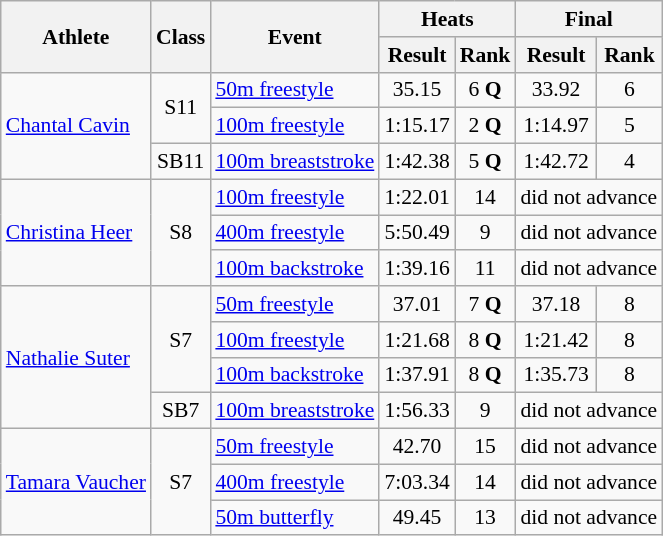<table class=wikitable style="font-size:90%">
<tr>
<th rowspan="2">Athlete</th>
<th rowspan="2">Class</th>
<th rowspan="2">Event</th>
<th colspan="2">Heats</th>
<th colspan="2">Final</th>
</tr>
<tr>
<th>Result</th>
<th>Rank</th>
<th>Result</th>
<th>Rank</th>
</tr>
<tr>
<td rowspan="3"><a href='#'>Chantal Cavin</a></td>
<td rowspan="2" style="text-align:center;">S11</td>
<td><a href='#'>50m freestyle</a></td>
<td style="text-align:center;">35.15</td>
<td style="text-align:center;">6 <strong>Q</strong></td>
<td style="text-align:center;">33.92</td>
<td style="text-align:center;">6</td>
</tr>
<tr>
<td><a href='#'>100m freestyle</a></td>
<td style="text-align:center;">1:15.17</td>
<td style="text-align:center;">2 <strong>Q</strong></td>
<td style="text-align:center;">1:14.97</td>
<td style="text-align:center;">5</td>
</tr>
<tr>
<td style="text-align:center;">SB11</td>
<td><a href='#'>100m breaststroke</a></td>
<td style="text-align:center;">1:42.38</td>
<td style="text-align:center;">5 <strong>Q</strong></td>
<td style="text-align:center;">1:42.72</td>
<td style="text-align:center;">4</td>
</tr>
<tr>
<td rowspan="3"><a href='#'>Christina Heer</a></td>
<td rowspan="3" style="text-align:center;">S8</td>
<td><a href='#'>100m freestyle</a></td>
<td style="text-align:center;">1:22.01</td>
<td style="text-align:center;">14</td>
<td style="text-align:center;" colspan="2">did not advance</td>
</tr>
<tr>
<td><a href='#'>400m freestyle</a></td>
<td style="text-align:center;">5:50.49</td>
<td style="text-align:center;">9</td>
<td style="text-align:center;" colspan="2">did not advance</td>
</tr>
<tr>
<td><a href='#'>100m backstroke</a></td>
<td style="text-align:center;">1:39.16</td>
<td style="text-align:center;">11</td>
<td style="text-align:center;" colspan="2">did not advance</td>
</tr>
<tr>
<td rowspan="4"><a href='#'>Nathalie Suter</a></td>
<td rowspan="3" style="text-align:center;">S7</td>
<td><a href='#'>50m freestyle</a></td>
<td style="text-align:center;">37.01</td>
<td style="text-align:center;">7 <strong>Q</strong></td>
<td style="text-align:center;">37.18</td>
<td style="text-align:center;">8</td>
</tr>
<tr>
<td><a href='#'>100m freestyle</a></td>
<td style="text-align:center;">1:21.68</td>
<td style="text-align:center;">8 <strong>Q</strong></td>
<td style="text-align:center;">1:21.42</td>
<td style="text-align:center;">8</td>
</tr>
<tr>
<td><a href='#'>100m backstroke</a></td>
<td style="text-align:center;">1:37.91</td>
<td style="text-align:center;">8 <strong>Q</strong></td>
<td style="text-align:center;">1:35.73</td>
<td style="text-align:center;">8</td>
</tr>
<tr>
<td style="text-align:center;">SB7</td>
<td><a href='#'>100m breaststroke</a></td>
<td style="text-align:center;">1:56.33</td>
<td style="text-align:center;">9</td>
<td style="text-align:center;" colspan="2">did not advance</td>
</tr>
<tr>
<td rowspan="3"><a href='#'>Tamara Vaucher</a></td>
<td rowspan="3" style="text-align:center;">S7</td>
<td><a href='#'>50m freestyle</a></td>
<td style="text-align:center;">42.70</td>
<td style="text-align:center;">15</td>
<td style="text-align:center;" colspan="2">did not advance</td>
</tr>
<tr>
<td><a href='#'>400m freestyle</a></td>
<td style="text-align:center;">7:03.34</td>
<td style="text-align:center;">14</td>
<td style="text-align:center;" colspan="2">did not advance</td>
</tr>
<tr>
<td><a href='#'>50m butterfly</a></td>
<td style="text-align:center;">49.45</td>
<td style="text-align:center;">13</td>
<td style="text-align:center;" colspan="2">did not advance</td>
</tr>
</table>
